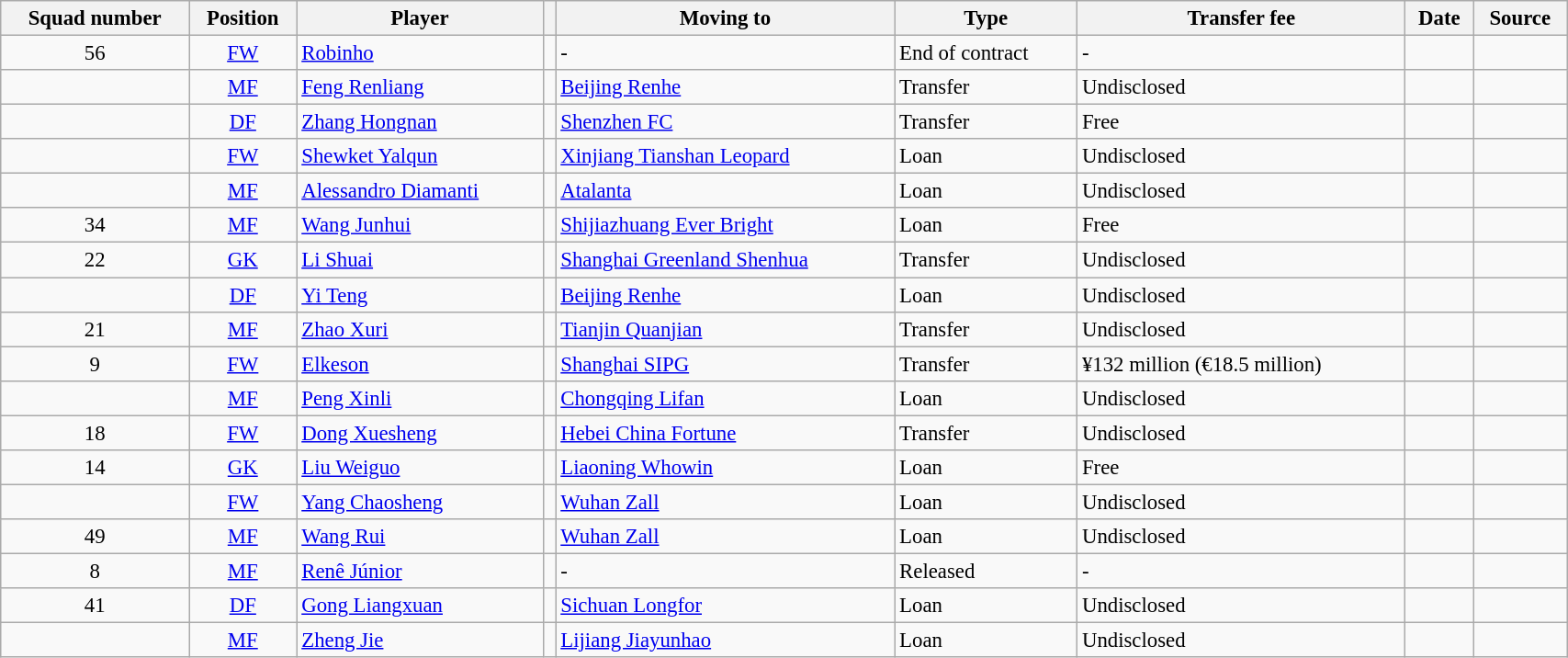<table class="wikitable sortable" style="width:90%; text-align:left; font-size:95%;">
<tr>
<th>Squad number</th>
<th>Position</th>
<th>Player</th>
<th></th>
<th>Moving to</th>
<th>Type</th>
<th>Transfer fee</th>
<th>Date</th>
<th>Source</th>
</tr>
<tr>
<td align=center>56</td>
<td align=center><a href='#'>FW</a></td>
<td align=left> <a href='#'>Robinho</a></td>
<td align=center></td>
<td align=left>-</td>
<td>End of contract</td>
<td>-</td>
<td></td>
<td align=center></td>
</tr>
<tr>
<td align=center></td>
<td align=center><a href='#'>MF</a></td>
<td align=left> <a href='#'>Feng Renliang</a></td>
<td align=center></td>
<td align=left> <a href='#'>Beijing Renhe</a></td>
<td>Transfer</td>
<td>Undisclosed</td>
<td></td>
<td align=center></td>
</tr>
<tr>
<td align=center></td>
<td align=center><a href='#'>DF</a></td>
<td align=left> <a href='#'>Zhang Hongnan</a></td>
<td align=center></td>
<td align=left> <a href='#'>Shenzhen FC</a></td>
<td>Transfer</td>
<td>Free</td>
<td></td>
<td align=center></td>
</tr>
<tr>
<td align=center></td>
<td align=center><a href='#'>FW</a></td>
<td align=left> <a href='#'>Shewket Yalqun</a></td>
<td align=center></td>
<td align=left> <a href='#'>Xinjiang Tianshan Leopard</a></td>
<td>Loan</td>
<td>Undisclosed</td>
<td></td>
<td></td>
</tr>
<tr>
<td align=center></td>
<td align=center><a href='#'>MF</a></td>
<td align=left> <a href='#'>Alessandro Diamanti</a></td>
<td align=center></td>
<td align=left> <a href='#'>Atalanta</a></td>
<td>Loan</td>
<td>Undisclosed</td>
<td></td>
<td align=center></td>
</tr>
<tr>
<td align=center>34</td>
<td align=center><a href='#'>MF</a></td>
<td align=left> <a href='#'>Wang Junhui</a></td>
<td align=center></td>
<td align=left> <a href='#'>Shijiazhuang Ever Bright</a></td>
<td>Loan</td>
<td>Free</td>
<td></td>
<td align=center></td>
</tr>
<tr>
<td align=center>22</td>
<td align=center><a href='#'>GK</a></td>
<td align=left> <a href='#'>Li Shuai</a></td>
<td align=center></td>
<td align=left> <a href='#'>Shanghai Greenland Shenhua</a></td>
<td>Transfer</td>
<td>Undisclosed</td>
<td></td>
<td align=center></td>
</tr>
<tr>
<td align=center></td>
<td align=center><a href='#'>DF</a></td>
<td align=left> <a href='#'>Yi Teng</a></td>
<td align=center></td>
<td align=left> <a href='#'>Beijing Renhe</a></td>
<td>Loan</td>
<td>Undisclosed</td>
<td></td>
<td align=center></td>
</tr>
<tr>
<td align=center>21</td>
<td align=center><a href='#'>MF</a></td>
<td align=left> <a href='#'>Zhao Xuri</a></td>
<td align=center></td>
<td align=left> <a href='#'>Tianjin Quanjian</a></td>
<td>Transfer</td>
<td>Undisclosed</td>
<td></td>
<td align=center></td>
</tr>
<tr>
<td align=center>9</td>
<td align=center><a href='#'>FW</a></td>
<td align=left> <a href='#'>Elkeson</a></td>
<td align=center></td>
<td align=left> <a href='#'>Shanghai SIPG</a></td>
<td>Transfer</td>
<td>¥132 million (€18.5 million)</td>
<td></td>
<td align=center></td>
</tr>
<tr>
<td align=center></td>
<td align=center><a href='#'>MF</a></td>
<td align=left> <a href='#'>Peng Xinli</a></td>
<td align=center></td>
<td align=left> <a href='#'>Chongqing Lifan</a></td>
<td>Loan</td>
<td>Undisclosed</td>
<td></td>
<td align=center></td>
</tr>
<tr>
<td align=center>18</td>
<td align=center><a href='#'>FW</a></td>
<td align=left> <a href='#'>Dong Xuesheng</a></td>
<td align=center></td>
<td align=left> <a href='#'>Hebei China Fortune</a></td>
<td>Transfer</td>
<td>Undisclosed</td>
<td></td>
<td align=center></td>
</tr>
<tr>
<td align=center>14</td>
<td align=center><a href='#'>GK</a></td>
<td align=left> <a href='#'>Liu Weiguo</a></td>
<td align=center></td>
<td align=left> <a href='#'>Liaoning Whowin</a></td>
<td>Loan</td>
<td>Free</td>
<td></td>
<td align=center></td>
</tr>
<tr>
<td align=center></td>
<td align=center><a href='#'>FW</a></td>
<td align=left> <a href='#'>Yang Chaosheng</a></td>
<td align=center></td>
<td align=left> <a href='#'>Wuhan Zall</a></td>
<td>Loan</td>
<td>Undisclosed</td>
<td></td>
<td align=center></td>
</tr>
<tr>
<td align=center>49</td>
<td align=center><a href='#'>MF</a></td>
<td align=left> <a href='#'>Wang Rui</a></td>
<td align=center></td>
<td align=left> <a href='#'>Wuhan Zall</a></td>
<td>Loan</td>
<td>Undisclosed</td>
<td></td>
<td align=center></td>
</tr>
<tr>
<td align=center>8</td>
<td align=center><a href='#'>MF</a></td>
<td align=left> <a href='#'>Renê Júnior</a></td>
<td align=center></td>
<td align=left>-</td>
<td>Released</td>
<td>-</td>
<td></td>
<td align=center></td>
</tr>
<tr>
<td align=center>41</td>
<td align=center><a href='#'>DF</a></td>
<td align=left> <a href='#'>Gong Liangxuan</a></td>
<td align=center></td>
<td align=left> <a href='#'>Sichuan Longfor</a></td>
<td>Loan</td>
<td>Undisclosed</td>
<td></td>
<td align=center></td>
</tr>
<tr>
<td align=center></td>
<td align=center><a href='#'>MF</a></td>
<td align=left> <a href='#'>Zheng Jie</a></td>
<td align=center></td>
<td align=left> <a href='#'>Lijiang Jiayunhao</a></td>
<td>Loan</td>
<td>Undisclosed</td>
<td></td>
<td align=center></td>
</tr>
</table>
